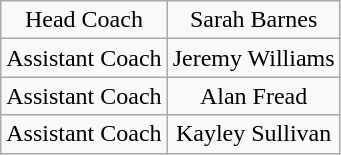<table class="wikitable" style="text-align: center;">
<tr>
<td>Head Coach</td>
<td>Sarah Barnes</td>
</tr>
<tr>
<td>Assistant Coach</td>
<td>Jeremy Williams</td>
</tr>
<tr>
<td>Assistant Coach</td>
<td>Alan Fread</td>
</tr>
<tr>
<td>Assistant Coach</td>
<td>Kayley Sullivan</td>
</tr>
</table>
